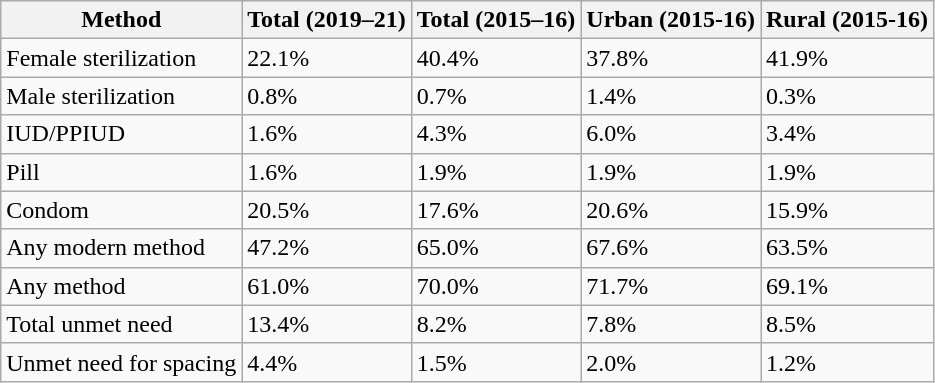<table class="wikitable sortable">
<tr>
<th>Method</th>
<th>Total (2019–21)</th>
<th>Total (2015–16)</th>
<th>Urban (2015-16)</th>
<th>Rural (2015-16)</th>
</tr>
<tr>
<td>Female sterilization</td>
<td>22.1%</td>
<td>40.4%</td>
<td>37.8%</td>
<td>41.9%</td>
</tr>
<tr>
<td>Male sterilization</td>
<td>0.8%</td>
<td>0.7%</td>
<td>1.4%</td>
<td>0.3%</td>
</tr>
<tr>
<td>IUD/PPIUD</td>
<td>1.6%</td>
<td>4.3%</td>
<td>6.0%</td>
<td>3.4%</td>
</tr>
<tr>
<td>Pill</td>
<td>1.6%</td>
<td>1.9%</td>
<td>1.9%</td>
<td>1.9%</td>
</tr>
<tr>
<td>Condom</td>
<td>20.5%</td>
<td>17.6%</td>
<td>20.6%</td>
<td>15.9%</td>
</tr>
<tr>
<td>Any modern method</td>
<td>47.2%</td>
<td>65.0%</td>
<td>67.6%</td>
<td>63.5%</td>
</tr>
<tr>
<td>Any method</td>
<td>61.0%</td>
<td>70.0%</td>
<td>71.7%</td>
<td>69.1%</td>
</tr>
<tr>
<td>Total unmet need</td>
<td>13.4%</td>
<td>8.2%</td>
<td>7.8%</td>
<td>8.5%</td>
</tr>
<tr>
<td>Unmet need for spacing</td>
<td>4.4%</td>
<td>1.5%</td>
<td>2.0%</td>
<td>1.2%</td>
</tr>
</table>
